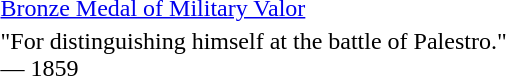<table>
<tr>
<td rowspan=2 style="width:60px; vertical-align:top;"></td>
<td><a href='#'>Bronze Medal of Military Valor</a></td>
</tr>
<tr>
<td>"For distinguishing himself at the battle of Palestro."<br>— 1859</td>
</tr>
</table>
